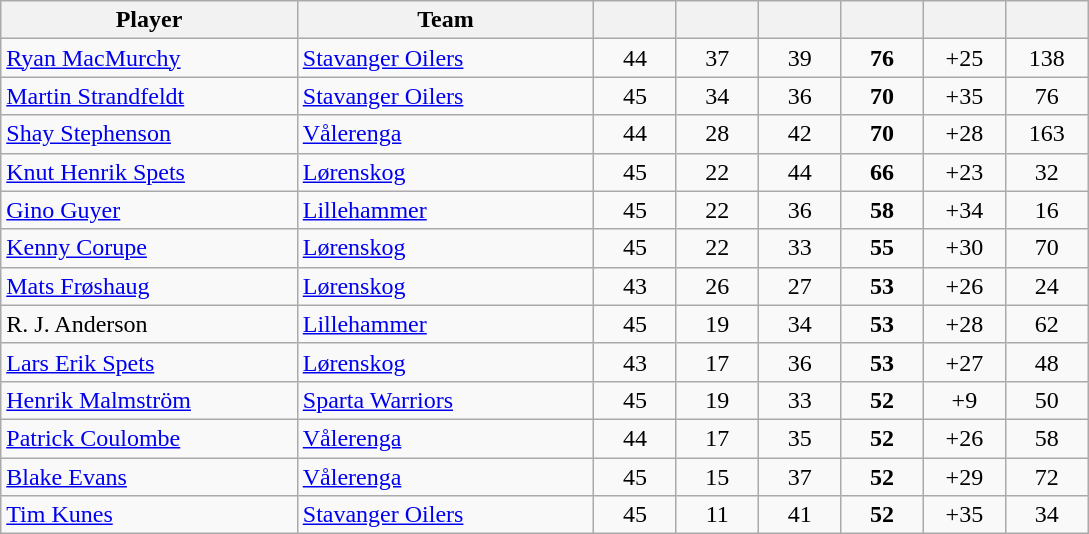<table class="wikitable sortable" style="text-align:center">
<tr>
<th bgcolor="#DDDDFF" width="18%">Player</th>
<th bgcolor="#DDDDFF" width="18%">Team</th>
<th bgcolor="#DDDDFF" width="5%"></th>
<th bgcolor="#DDDDFF" width="5%"></th>
<th bgcolor="#DDDDFF" width="5%"></th>
<th bgcolor="#DDDDFF" width="5%"></th>
<th bgcolor="#DDDDFF" width="5%"></th>
<th bgcolor="#DDDDFF" width="5%"></th>
</tr>
<tr>
<td align=left> <a href='#'>Ryan MacMurchy</a></td>
<td align=left><a href='#'>Stavanger Oilers</a></td>
<td>44</td>
<td>37</td>
<td>39</td>
<td><strong>76</strong></td>
<td>+25</td>
<td>138</td>
</tr>
<tr>
<td align=left> <a href='#'>Martin Strandfeldt</a></td>
<td align=left><a href='#'>Stavanger Oilers</a></td>
<td>45</td>
<td>34</td>
<td>36</td>
<td><strong>70</strong></td>
<td>+35</td>
<td>76</td>
</tr>
<tr>
<td align=left> <a href='#'>Shay Stephenson</a></td>
<td align=left><a href='#'>Vålerenga</a></td>
<td>44</td>
<td>28</td>
<td>42</td>
<td><strong>70</strong></td>
<td>+28</td>
<td>163</td>
</tr>
<tr>
<td align=left> <a href='#'>Knut Henrik Spets</a></td>
<td align=left><a href='#'>Lørenskog</a></td>
<td>45</td>
<td>22</td>
<td>44</td>
<td><strong>66</strong></td>
<td>+23</td>
<td>32</td>
</tr>
<tr>
<td align=left> <a href='#'>Gino Guyer</a></td>
<td align=left><a href='#'>Lillehammer</a></td>
<td>45</td>
<td>22</td>
<td>36</td>
<td><strong>58</strong></td>
<td>+34</td>
<td>16</td>
</tr>
<tr>
<td align=left> <a href='#'>Kenny Corupe</a></td>
<td align=left><a href='#'>Lørenskog</a></td>
<td>45</td>
<td>22</td>
<td>33</td>
<td><strong>55</strong></td>
<td>+30</td>
<td>70</td>
</tr>
<tr>
<td align=left> <a href='#'>Mats Frøshaug</a></td>
<td align=left><a href='#'>Lørenskog</a></td>
<td>43</td>
<td>26</td>
<td>27</td>
<td><strong>53</strong></td>
<td>+26</td>
<td>24</td>
</tr>
<tr>
<td align=left> R. J. Anderson</td>
<td align=left><a href='#'>Lillehammer</a></td>
<td>45</td>
<td>19</td>
<td>34</td>
<td><strong>53</strong></td>
<td>+28</td>
<td>62</td>
</tr>
<tr>
<td align=left> <a href='#'>Lars Erik Spets</a></td>
<td align=left><a href='#'>Lørenskog</a></td>
<td>43</td>
<td>17</td>
<td>36</td>
<td><strong>53</strong></td>
<td>+27</td>
<td>48</td>
</tr>
<tr>
<td align=left> <a href='#'>Henrik Malmström</a></td>
<td align=left><a href='#'>Sparta Warriors</a></td>
<td>45</td>
<td>19</td>
<td>33</td>
<td><strong>52</strong></td>
<td>+9</td>
<td>50</td>
</tr>
<tr>
<td align=left> <a href='#'>Patrick Coulombe</a></td>
<td align=left><a href='#'>Vålerenga</a></td>
<td>44</td>
<td>17</td>
<td>35</td>
<td><strong>52</strong></td>
<td>+26</td>
<td>58</td>
</tr>
<tr>
<td align=left> <a href='#'>Blake Evans</a></td>
<td align=left><a href='#'>Vålerenga</a></td>
<td>45</td>
<td>15</td>
<td>37</td>
<td><strong>52</strong></td>
<td>+29</td>
<td>72</td>
</tr>
<tr>
<td align=left> <a href='#'>Tim Kunes</a></td>
<td align=left><a href='#'>Stavanger Oilers</a></td>
<td>45</td>
<td>11</td>
<td>41</td>
<td><strong>52</strong></td>
<td>+35</td>
<td>34</td>
</tr>
</table>
